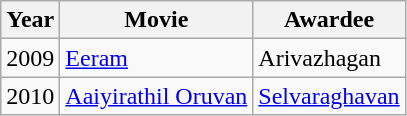<table class="wikitable">
<tr>
<th>Year</th>
<th>Movie</th>
<th>Awardee</th>
</tr>
<tr>
<td>2009</td>
<td><a href='#'>Eeram</a></td>
<td>Arivazhagan</td>
</tr>
<tr>
<td>2010</td>
<td><a href='#'>Aaiyirathil Oruvan</a></td>
<td><a href='#'>Selvaraghavan</a></td>
</tr>
</table>
